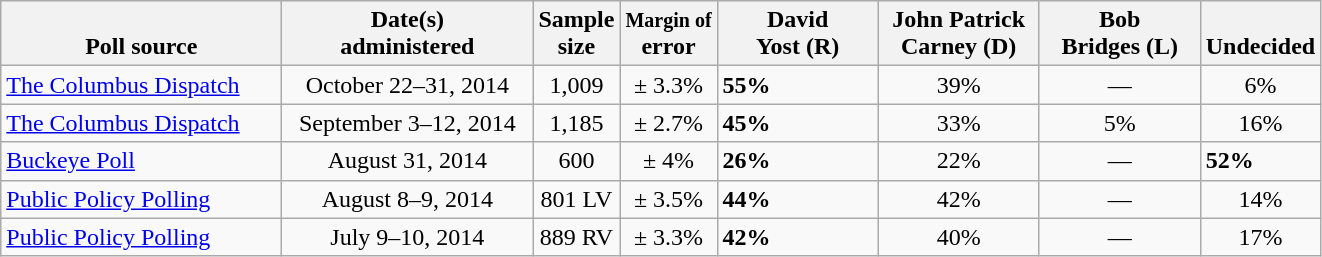<table class="wikitable">
<tr valign= bottom>
<th style="width:180px;">Poll source</th>
<th style="width:160px;">Date(s)<br>administered</th>
<th class=small>Sample<br>size</th>
<th><small>Margin of</small><br>error</th>
<th style="width:100px;">David<br>Yost (R)</th>
<th style="width:100px;">John Patrick<br>Carney (D)</th>
<th style="width:100px;">Bob<br>Bridges (L)</th>
<th>Undecided</th>
</tr>
<tr>
<td><a href='#'>The Columbus Dispatch</a></td>
<td align=center>October 22–31, 2014</td>
<td align=center>1,009</td>
<td align=center>± 3.3%</td>
<td><strong>55%</strong></td>
<td align=center>39%</td>
<td align=center>—</td>
<td align=center>6%</td>
</tr>
<tr>
<td><a href='#'>The Columbus Dispatch</a></td>
<td align=center>September 3–12, 2014</td>
<td align=center>1,185</td>
<td align=center>± 2.7%</td>
<td><strong>45%</strong></td>
<td align=center>33%</td>
<td align=center>5%</td>
<td align=center>16%</td>
</tr>
<tr>
<td><a href='#'>Buckeye Poll</a></td>
<td align=center>August 31, 2014</td>
<td align=center>600</td>
<td align=center>± 4%</td>
<td><strong>26%</strong></td>
<td align=center>22%</td>
<td align=center>—</td>
<td><strong>52%</strong></td>
</tr>
<tr>
<td><a href='#'>Public Policy Polling</a></td>
<td align=center>August 8–9, 2014</td>
<td align=center>801 LV</td>
<td align=center>± 3.5%</td>
<td><strong>44%</strong></td>
<td align=center>42%</td>
<td align=center>—</td>
<td align=center>14%</td>
</tr>
<tr>
<td><a href='#'>Public Policy Polling</a></td>
<td align=center>July 9–10, 2014</td>
<td align=center>889 RV</td>
<td align=center>± 3.3%</td>
<td><strong>42%</strong></td>
<td align=center>40%</td>
<td align=center>—</td>
<td align=center>17%</td>
</tr>
</table>
